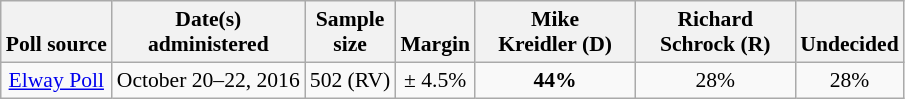<table class="wikitable" style="font-size:90%;text-align:center;">
<tr valign=bottom>
<th>Poll source</th>
<th>Date(s)<br>administered</th>
<th>Sample<br>size</th>
<th>Margin<br></th>
<th style="width:100px;">Mike<br>Kreidler (D)</th>
<th style="width:100px;">Richard<br>Schrock (R)</th>
<th>Undecided</th>
</tr>
<tr>
<td><a href='#'>Elway Poll</a></td>
<td>October 20–22, 2016</td>
<td>502 (RV)</td>
<td>± 4.5%</td>
<td><strong>44%</strong></td>
<td>28%</td>
<td>28%</td>
</tr>
</table>
